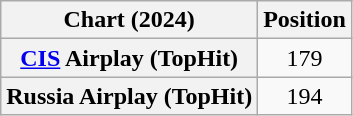<table class="wikitable sortable plainrowheaders" style="text-align:center">
<tr>
<th scope="col">Chart (2024)</th>
<th scope="col">Position</th>
</tr>
<tr>
<th scope="row"><a href='#'>CIS</a> Airplay (TopHit)</th>
<td>179</td>
</tr>
<tr>
<th scope="row">Russia Airplay (TopHit)</th>
<td>194</td>
</tr>
</table>
